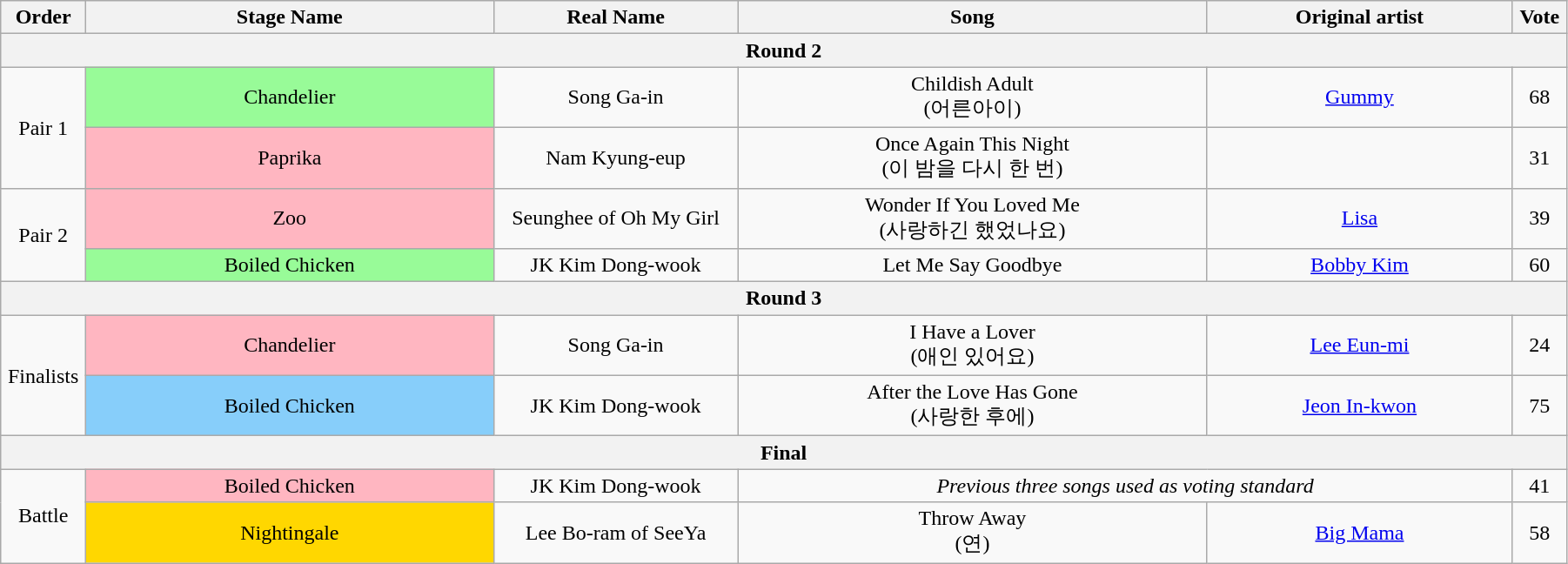<table class="wikitable" style="text-align:center; width:95%;">
<tr>
<th style="width:1%;">Order</th>
<th style="width:20%;">Stage Name</th>
<th style="width:12%;">Real Name</th>
<th style="width:23%;">Song</th>
<th style="width:15%;">Original artist</th>
<th style="width:1%;">Vote</th>
</tr>
<tr>
<th colspan=6>Round 2</th>
</tr>
<tr>
<td rowspan=2>Pair 1</td>
<td bgcolor="palegreen">Chandelier</td>
<td>Song Ga-in</td>
<td>Childish Adult<br>(어른아이)</td>
<td><a href='#'>Gummy</a></td>
<td>68</td>
</tr>
<tr>
<td bgcolor="lightpink">Paprika</td>
<td>Nam Kyung-eup</td>
<td>Once Again This Night<br>(이 밤을 다시 한 번)</td>
<td></td>
<td>31</td>
</tr>
<tr>
<td rowspan=2>Pair 2</td>
<td bgcolor="lightpink">Zoo</td>
<td>Seunghee of Oh My Girl</td>
<td>Wonder If You Loved Me<br>(사랑하긴 했었나요)</td>
<td><a href='#'>Lisa</a></td>
<td>39</td>
</tr>
<tr>
<td bgcolor="palegreen">Boiled Chicken</td>
<td>JK Kim Dong-wook</td>
<td>Let Me Say Goodbye</td>
<td><a href='#'>Bobby Kim</a></td>
<td>60</td>
</tr>
<tr>
<th colspan=6>Round 3</th>
</tr>
<tr>
<td rowspan=2>Finalists</td>
<td bgcolor="lightpink">Chandelier</td>
<td>Song Ga-in</td>
<td>I Have a Lover<br>(애인 있어요)</td>
<td><a href='#'>Lee Eun-mi</a></td>
<td>24</td>
</tr>
<tr>
<td bgcolor="lightskyblue">Boiled Chicken</td>
<td>JK Kim Dong-wook</td>
<td>After the Love Has Gone<br>(사랑한 후에)</td>
<td><a href='#'>Jeon In-kwon</a></td>
<td>75</td>
</tr>
<tr>
<th colspan=6>Final</th>
</tr>
<tr>
<td rowspan=2>Battle</td>
<td bgcolor="lightpink">Boiled Chicken</td>
<td>JK Kim Dong-wook</td>
<td colspan=2><em>Previous three songs used as voting standard</em></td>
<td>41</td>
</tr>
<tr>
<td bgcolor="gold">Nightingale</td>
<td>Lee Bo-ram of SeeYa</td>
<td>Throw Away<br>(연)</td>
<td><a href='#'>Big Mama</a></td>
<td>58</td>
</tr>
</table>
